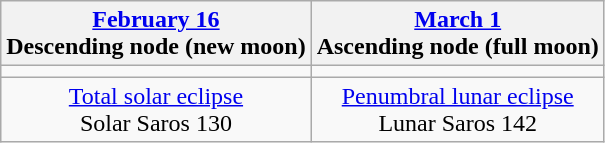<table class="wikitable">
<tr>
<th><a href='#'>February 16</a><br>Descending node (new moon)<br></th>
<th><a href='#'>March 1</a><br>Ascending node (full moon)<br></th>
</tr>
<tr>
<td></td>
<td></td>
</tr>
<tr align=center>
<td><a href='#'>Total solar eclipse</a><br>Solar Saros 130</td>
<td><a href='#'>Penumbral lunar eclipse</a><br>Lunar Saros 142</td>
</tr>
</table>
